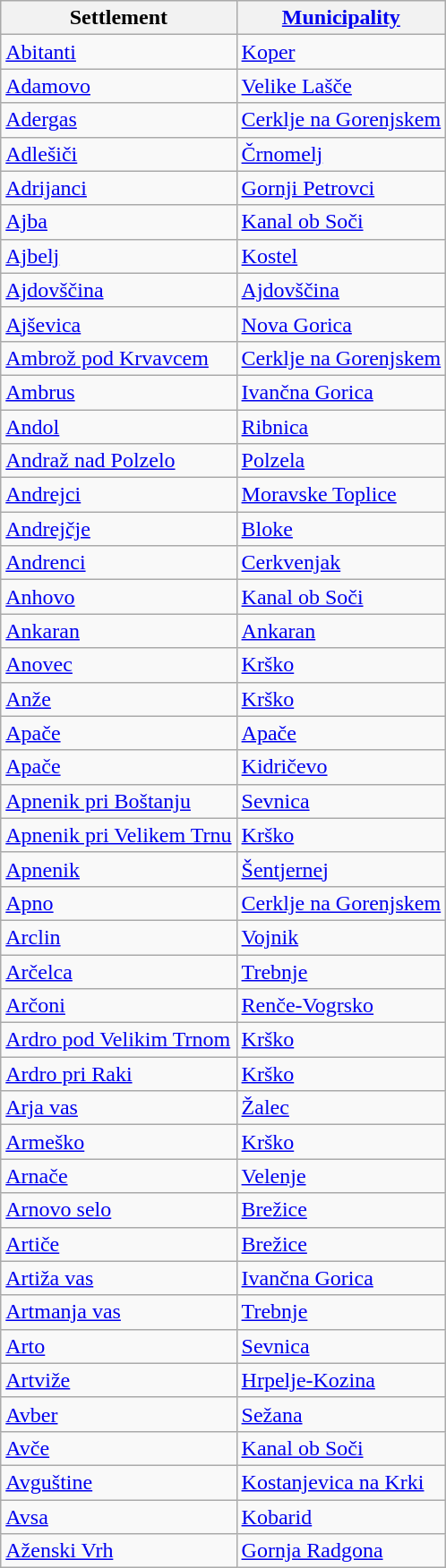<table class="wikitable sortable">
<tr>
<th>Settlement</th>
<th><a href='#'>Municipality</a></th>
</tr>
<tr>
<td><a href='#'>Abitanti</a></td>
<td><a href='#'>Koper</a></td>
</tr>
<tr>
<td><a href='#'>Adamovo</a></td>
<td><a href='#'>Velike Lašče</a></td>
</tr>
<tr>
<td><a href='#'>Adergas</a></td>
<td><a href='#'>Cerklje na Gorenjskem</a></td>
</tr>
<tr>
<td><a href='#'>Adlešiči</a></td>
<td><a href='#'>Črnomelj</a></td>
</tr>
<tr>
<td><a href='#'>Adrijanci</a></td>
<td><a href='#'>Gornji Petrovci</a></td>
</tr>
<tr>
<td><a href='#'>Ajba</a></td>
<td><a href='#'>Kanal ob Soči</a></td>
</tr>
<tr>
<td><a href='#'>Ajbelj</a></td>
<td><a href='#'>Kostel</a></td>
</tr>
<tr>
<td><a href='#'>Ajdovščina</a></td>
<td><a href='#'>Ajdovščina</a></td>
</tr>
<tr>
<td><a href='#'>Ajševica</a></td>
<td><a href='#'>Nova Gorica</a></td>
</tr>
<tr>
<td><a href='#'>Ambrož pod Krvavcem</a></td>
<td><a href='#'>Cerklje na Gorenjskem</a></td>
</tr>
<tr>
<td><a href='#'>Ambrus</a></td>
<td><a href='#'>Ivančna Gorica</a></td>
</tr>
<tr>
<td><a href='#'>Andol</a></td>
<td><a href='#'>Ribnica</a></td>
</tr>
<tr>
<td><a href='#'>Andraž nad Polzelo</a></td>
<td><a href='#'>Polzela</a></td>
</tr>
<tr>
<td><a href='#'>Andrejci</a></td>
<td><a href='#'>Moravske Toplice</a></td>
</tr>
<tr>
<td><a href='#'>Andrejčje</a></td>
<td><a href='#'>Bloke</a></td>
</tr>
<tr>
<td><a href='#'>Andrenci</a></td>
<td><a href='#'>Cerkvenjak</a></td>
</tr>
<tr>
<td><a href='#'>Anhovo</a></td>
<td><a href='#'>Kanal ob Soči</a></td>
</tr>
<tr>
<td><a href='#'>Ankaran</a></td>
<td><a href='#'>Ankaran</a></td>
</tr>
<tr>
<td><a href='#'>Anovec</a></td>
<td><a href='#'>Krško</a></td>
</tr>
<tr>
<td><a href='#'>Anže</a></td>
<td><a href='#'>Krško</a></td>
</tr>
<tr>
<td><a href='#'>Apače</a></td>
<td><a href='#'>Apače</a></td>
</tr>
<tr>
<td><a href='#'>Apače</a></td>
<td><a href='#'>Kidričevo</a></td>
</tr>
<tr>
<td><a href='#'>Apnenik pri Boštanju</a></td>
<td><a href='#'>Sevnica</a></td>
</tr>
<tr>
<td><a href='#'>Apnenik pri Velikem Trnu</a></td>
<td><a href='#'>Krško</a></td>
</tr>
<tr>
<td><a href='#'>Apnenik</a></td>
<td><a href='#'>Šentjernej</a></td>
</tr>
<tr>
<td><a href='#'>Apno</a></td>
<td><a href='#'>Cerklje na Gorenjskem</a></td>
</tr>
<tr>
<td><a href='#'>Arclin</a></td>
<td><a href='#'>Vojnik</a></td>
</tr>
<tr>
<td><a href='#'>Arčelca</a></td>
<td><a href='#'>Trebnje</a></td>
</tr>
<tr>
<td><a href='#'>Arčoni</a></td>
<td><a href='#'>Renče-Vogrsko</a></td>
</tr>
<tr>
<td><a href='#'>Ardro pod Velikim Trnom</a></td>
<td><a href='#'>Krško</a></td>
</tr>
<tr>
<td><a href='#'>Ardro pri Raki</a></td>
<td><a href='#'>Krško</a></td>
</tr>
<tr>
<td><a href='#'>Arja vas</a></td>
<td><a href='#'>Žalec</a></td>
</tr>
<tr>
<td><a href='#'>Armeško</a></td>
<td><a href='#'>Krško</a></td>
</tr>
<tr>
<td><a href='#'>Arnače</a></td>
<td><a href='#'>Velenje</a></td>
</tr>
<tr>
<td><a href='#'>Arnovo selo</a></td>
<td><a href='#'>Brežice</a></td>
</tr>
<tr>
<td><a href='#'>Artiče</a></td>
<td><a href='#'>Brežice</a></td>
</tr>
<tr>
<td><a href='#'>Artiža vas</a></td>
<td><a href='#'>Ivančna Gorica</a></td>
</tr>
<tr>
<td><a href='#'>Artmanja vas</a></td>
<td><a href='#'>Trebnje</a></td>
</tr>
<tr>
<td><a href='#'>Arto</a></td>
<td><a href='#'>Sevnica</a></td>
</tr>
<tr>
<td><a href='#'>Artviže</a></td>
<td><a href='#'>Hrpelje-Kozina</a></td>
</tr>
<tr>
<td><a href='#'>Avber</a></td>
<td><a href='#'>Sežana</a></td>
</tr>
<tr>
<td><a href='#'>Avče</a></td>
<td><a href='#'>Kanal ob Soči</a></td>
</tr>
<tr>
<td><a href='#'>Avguštine</a></td>
<td><a href='#'>Kostanjevica na Krki</a></td>
</tr>
<tr>
<td><a href='#'>Avsa</a></td>
<td><a href='#'>Kobarid</a></td>
</tr>
<tr>
<td><a href='#'>Aženski Vrh</a></td>
<td><a href='#'>Gornja Radgona</a></td>
</tr>
</table>
